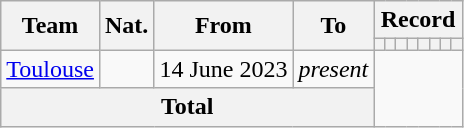<table class="wikitable" style="text-align: center">
<tr>
<th rowspan="2">Team</th>
<th rowspan="2">Nat.</th>
<th rowspan="2">From</th>
<th rowspan="2">To</th>
<th colspan="8">Record</th>
</tr>
<tr>
<th></th>
<th></th>
<th></th>
<th></th>
<th></th>
<th></th>
<th></th>
<th></th>
</tr>
<tr>
<td align="center"><a href='#'>Toulouse</a></td>
<td></td>
<td align="center">14 June 2023</td>
<td align="center"><em>present</em><br></td>
</tr>
<tr>
<th colspan="4">Total<br></th>
</tr>
</table>
